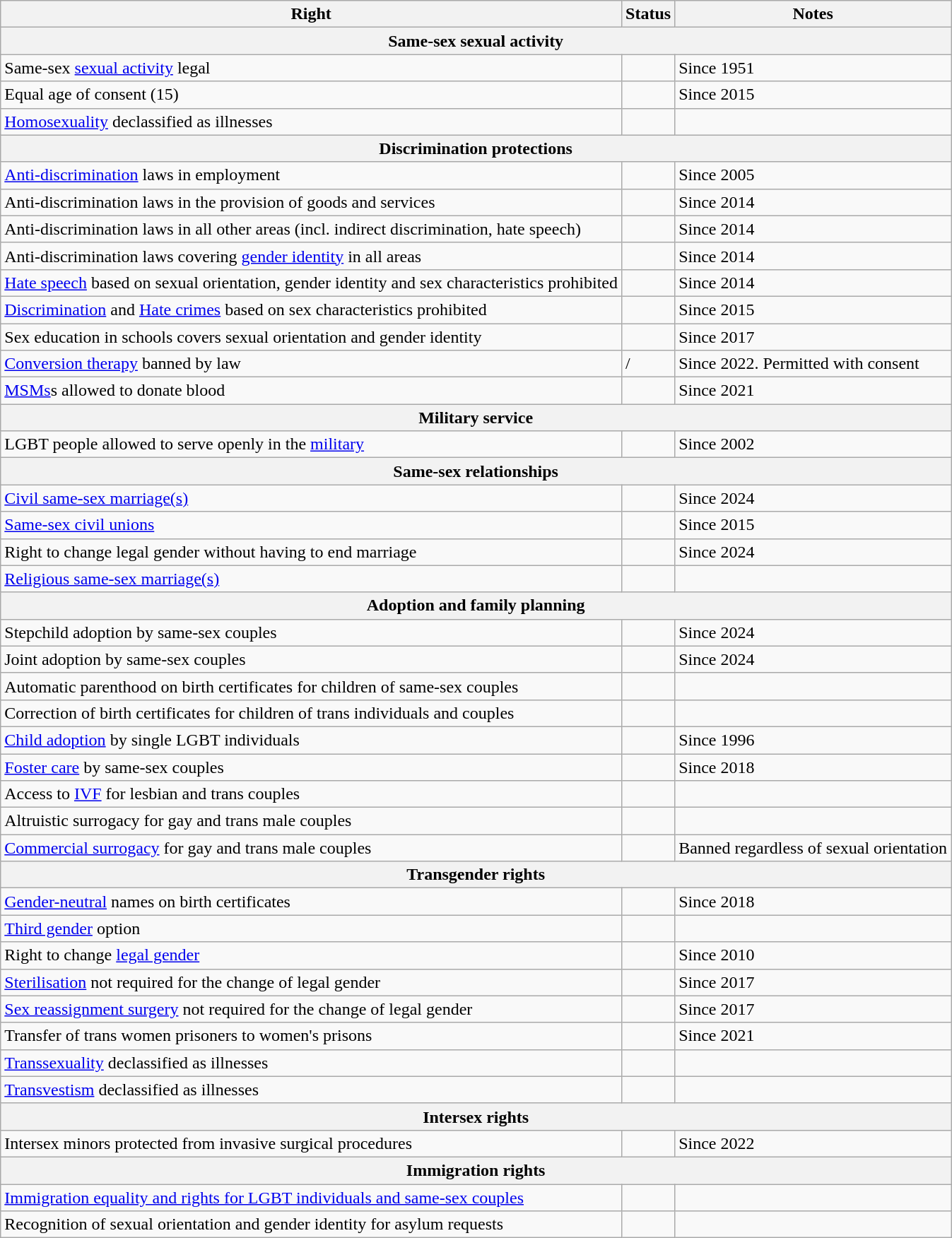<table class="wikitable">
<tr>
<th>Right</th>
<th>Status</th>
<th>Notes</th>
</tr>
<tr>
<th colspan="3">Same-sex sexual activity</th>
</tr>
<tr>
<td>Same-sex <a href='#'>sexual activity</a> legal</td>
<td></td>
<td>Since 1951</td>
</tr>
<tr>
<td>Equal age of consent (15)</td>
<td></td>
<td>Since 2015</td>
</tr>
<tr>
<td><a href='#'>Homosexuality</a> declassified as illnesses</td>
<td></td>
<td></td>
</tr>
<tr>
<th colspan="3">Discrimination protections</th>
</tr>
<tr>
<td><a href='#'>Anti-discrimination</a> laws in employment</td>
<td></td>
<td>Since 2005</td>
</tr>
<tr>
<td>Anti-discrimination laws in the provision of goods and services</td>
<td></td>
<td>Since 2014</td>
</tr>
<tr>
<td>Anti-discrimination laws in all other areas (incl. indirect discrimination, hate speech)</td>
<td></td>
<td>Since 2014</td>
</tr>
<tr>
<td>Anti-discrimination laws covering <a href='#'>gender identity</a> in all areas</td>
<td></td>
<td>Since 2014</td>
</tr>
<tr>
<td><a href='#'>Hate speech</a> based on sexual orientation, gender identity and sex characteristics prohibited</td>
<td></td>
<td>Since 2014</td>
</tr>
<tr>
<td><a href='#'>Discrimination</a> and <a href='#'>Hate crimes</a> based on sex characteristics prohibited</td>
<td></td>
<td>Since 2015</td>
</tr>
<tr>
<td>Sex education in schools covers sexual orientation and gender identity</td>
<td></td>
<td>Since 2017</td>
</tr>
<tr>
<td><a href='#'>Conversion therapy</a> banned by law</td>
<td>/</td>
<td>Since 2022. Permitted with consent</td>
</tr>
<tr>
<td><a href='#'>MSMs</a>s allowed to donate blood</td>
<td></td>
<td>Since 2021</td>
</tr>
<tr>
<th colspan="3">Military service</th>
</tr>
<tr>
<td>LGBT people allowed to serve openly in the <a href='#'>military</a></td>
<td></td>
<td>Since 2002</td>
</tr>
<tr>
<th colspan="3">Same-sex relationships</th>
</tr>
<tr>
<td><a href='#'>Civil same-sex marriage(s)</a></td>
<td></td>
<td>Since 2024</td>
</tr>
<tr>
<td><a href='#'>Same-sex civil unions</a></td>
<td></td>
<td>Since 2015</td>
</tr>
<tr>
<td>Right to change legal gender without having to end marriage</td>
<td></td>
<td>Since 2024</td>
</tr>
<tr>
<td><a href='#'>Religious same-sex marriage(s)</a></td>
<td></td>
</tr>
<tr>
<th colspan="3">Adoption and family planning</th>
</tr>
<tr>
<td>Stepchild adoption by same-sex couples</td>
<td></td>
<td>Since 2024</td>
</tr>
<tr>
<td>Joint adoption by same-sex couples</td>
<td></td>
<td>Since 2024</td>
</tr>
<tr>
<td>Automatic parenthood on birth certificates for children of same-sex couples</td>
<td></td>
<td></td>
</tr>
<tr>
<td>Correction of birth certificates for children of trans individuals and couples</td>
<td></td>
<td></td>
</tr>
<tr>
<td><a href='#'>Child adoption</a> by single LGBT individuals</td>
<td></td>
<td>Since 1996</td>
</tr>
<tr>
<td><a href='#'>Foster care</a> by same-sex couples</td>
<td></td>
<td>Since 2018</td>
</tr>
<tr>
<td>Access to <a href='#'>IVF</a> for lesbian and trans couples</td>
<td></td>
<td></td>
</tr>
<tr>
<td>Altruistic surrogacy for gay and trans male couples</td>
<td></td>
<td></td>
</tr>
<tr>
<td><a href='#'>Commercial surrogacy</a> for gay and trans male couples</td>
<td></td>
<td>Banned regardless of sexual orientation</td>
</tr>
<tr>
<th colspan="3">Transgender rights</th>
</tr>
<tr>
<td><a href='#'>Gender-neutral</a> names on birth certificates</td>
<td></td>
<td>Since 2018</td>
</tr>
<tr>
<td><a href='#'>Third gender</a> option</td>
<td></td>
</tr>
<tr>
<td>Right to change <a href='#'>legal gender</a></td>
<td></td>
<td>Since 2010</td>
</tr>
<tr>
<td><a href='#'>Sterilisation</a> not required for the change of legal gender</td>
<td></td>
<td>Since 2017</td>
</tr>
<tr>
<td><a href='#'>Sex reassignment surgery</a> not required for the change of legal gender</td>
<td></td>
<td>Since 2017</td>
</tr>
<tr>
<td>Transfer of trans women prisoners to women's prisons</td>
<td></td>
<td>Since 2021</td>
</tr>
<tr>
<td><a href='#'>Transsexuality</a> declassified as illnesses</td>
<td></td>
<td></td>
</tr>
<tr>
<td><a href='#'>Transvestism</a> declassified as illnesses</td>
<td></td>
<td></td>
</tr>
<tr>
<th colspan="3">Intersex rights</th>
</tr>
<tr>
<td>Intersex minors protected from invasive surgical procedures</td>
<td></td>
<td>Since 2022</td>
</tr>
<tr>
<th colspan="3">Immigration rights</th>
</tr>
<tr>
<td><a href='#'>Immigration equality and rights for LGBT individuals and same-sex couples</a></td>
<td></td>
<td></td>
</tr>
<tr>
<td>Recognition of sexual orientation and gender identity for asylum requests</td>
<td></td>
<td></td>
</tr>
</table>
